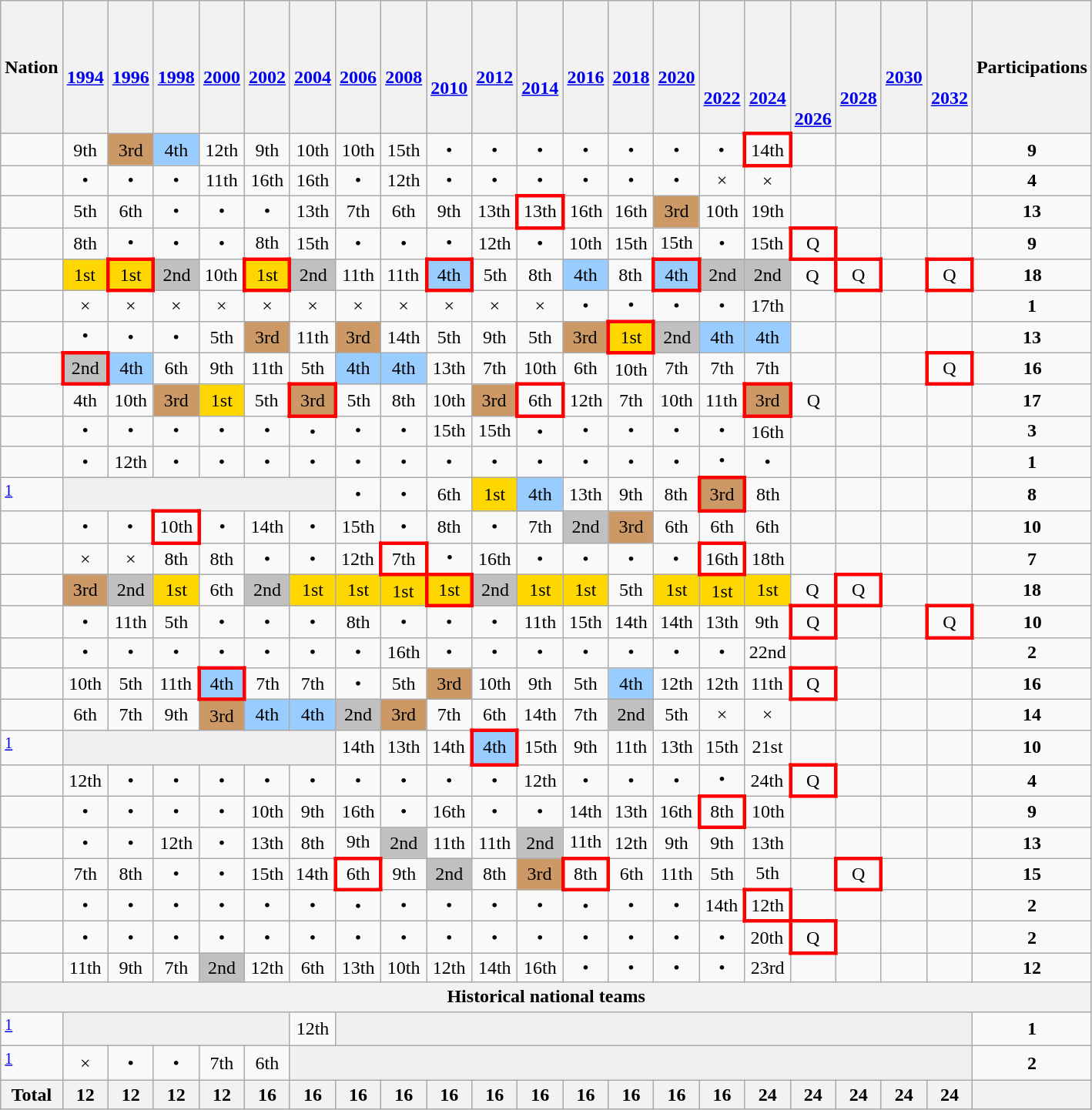<table class="wikitable" style="text-align:center;">
<tr>
<th>Nation</th>
<th><br><a href='#'>1994</a></th>
<th><br><a href='#'>1996</a></th>
<th><br><a href='#'>1998</a></th>
<th><br><a href='#'>2000</a></th>
<th><br><a href='#'>2002</a></th>
<th><br><a href='#'>2004</a></th>
<th><br><a href='#'>2006</a></th>
<th><br><a href='#'>2008</a></th>
<th><br><br><a href='#'>2010</a></th>
<th><br><a href='#'>2012</a></th>
<th><br><br><a href='#'>2014</a></th>
<th><br><a href='#'>2016</a></th>
<th><br><a href='#'>2018</a></th>
<th><br><a href='#'>2020</a></th>
<th><br><br><br><a href='#'>2022</a></th>
<th><br><br><br><a href='#'>2024</a></th>
<th><br><br><br><br><br><a href='#'>2026</a></th>
<th><br><br><br><a href='#'>2028</a></th>
<th><br><a href='#'>2030</a></th>
<th><br><br><br><a href='#'>2032</a></th>
<th>Participations</th>
</tr>
<tr>
<td align=left></td>
<td>9th</td>
<td bgcolor=#cc9966>3rd</td>
<td bgcolor=#9acdff>4th</td>
<td>12th</td>
<td>9th</td>
<td>10th</td>
<td>10th</td>
<td>15th</td>
<td>•</td>
<td>•</td>
<td>•</td>
<td>•</td>
<td>•</td>
<td>•</td>
<td>•</td>
<td style="border:3px solid red">14th</td>
<td></td>
<td></td>
<td></td>
<td></td>
<td><strong>9</strong></td>
</tr>
<tr>
<td align=left></td>
<td>•</td>
<td>•</td>
<td>•</td>
<td>11th</td>
<td>16th</td>
<td>16th</td>
<td>•</td>
<td>12th</td>
<td>•</td>
<td>•</td>
<td>•</td>
<td>•</td>
<td>•</td>
<td>•</td>
<td>×</td>
<td>×</td>
<td></td>
<td></td>
<td></td>
<td></td>
<td><strong>4</strong></td>
</tr>
<tr>
<td align=left></td>
<td>5th</td>
<td>6th</td>
<td>•</td>
<td>•</td>
<td>•</td>
<td>13th</td>
<td>7th</td>
<td>6th</td>
<td>9th</td>
<td>13th</td>
<td style="border:3px solid red">13th</td>
<td>16th</td>
<td>16th</td>
<td bgcolor=#cc9966>3rd</td>
<td>10th</td>
<td>19th</td>
<td></td>
<td></td>
<td></td>
<td></td>
<td><strong>13</strong></td>
</tr>
<tr>
<td align=left></td>
<td>8th</td>
<td>•</td>
<td>•</td>
<td>•</td>
<td>8th</td>
<td>15th</td>
<td>•</td>
<td>•</td>
<td>•</td>
<td>12th</td>
<td>•</td>
<td>10th</td>
<td>15th</td>
<td>15th</td>
<td>•</td>
<td>15th</td>
<td style="border:3px solid red">Q</td>
<td></td>
<td></td>
<td></td>
<td><strong>9</strong></td>
</tr>
<tr>
<td align=left></td>
<td bgcolor=gold>1st</td>
<td style="border:3px solid red" bgcolor=gold>1st</td>
<td bgcolor=silver>2nd</td>
<td>10th</td>
<td style="border:3px solid red" bgcolor=gold>1st</td>
<td bgcolor=silver>2nd</td>
<td>11th</td>
<td>11th</td>
<td style="border:3px solid red" bgcolor=#9acdff>4th</td>
<td>5th</td>
<td>8th</td>
<td bgcolor=#9acdff>4th</td>
<td>8th</td>
<td style="border:3px solid red" bgcolor=#9acdff>4th</td>
<td bgcolor=silver>2nd</td>
<td bgcolor=silver>2nd</td>
<td>Q</td>
<td style="border:3px solid red">Q</td>
<td></td>
<td style="border:3px solid red">Q</td>
<td><strong>18</strong></td>
</tr>
<tr>
<td align=left></td>
<td>×</td>
<td>×</td>
<td>×</td>
<td>×</td>
<td>×</td>
<td>×</td>
<td>×</td>
<td>×</td>
<td>×</td>
<td>×</td>
<td>×</td>
<td>•</td>
<td>•</td>
<td>•</td>
<td>•</td>
<td>17th</td>
<td></td>
<td></td>
<td></td>
<td></td>
<td><strong>1</strong></td>
</tr>
<tr>
<td align=left></td>
<td>•</td>
<td>•</td>
<td>•</td>
<td>5th</td>
<td bgcolor=#cc9966>3rd</td>
<td>11th</td>
<td bgcolor=#cc9966>3rd</td>
<td>14th</td>
<td>5th</td>
<td>9th</td>
<td>5th</td>
<td bgcolor=#cc9966>3rd</td>
<td style="border:3px solid red" bgcolor=gold>1st</td>
<td bgcolor=silver>2nd</td>
<td bgcolor=#9acdff>4th</td>
<td bgcolor=#9acdff>4th</td>
<td></td>
<td></td>
<td></td>
<td></td>
<td><strong>13</strong></td>
</tr>
<tr>
<td align=left></td>
<td style="border:3px solid red" bgcolor=silver>2nd</td>
<td bgcolor=#9acdff>4th</td>
<td>6th</td>
<td>9th</td>
<td>11th</td>
<td>5th</td>
<td bgcolor=#9acdff>4th</td>
<td bgcolor=#9acdff>4th</td>
<td>13th</td>
<td>7th</td>
<td>10th</td>
<td>6th</td>
<td>10th</td>
<td>7th</td>
<td>7th</td>
<td>7th</td>
<td></td>
<td></td>
<td></td>
<td style="border:3px solid red">Q</td>
<td><strong>16</strong></td>
</tr>
<tr>
<td align=left></td>
<td>4th</td>
<td>10th</td>
<td bgcolor=#cc9966>3rd</td>
<td bgcolor=gold>1st</td>
<td>5th</td>
<td style="border:3px solid red" bgcolor=#cc9966>3rd</td>
<td>5th</td>
<td>8th</td>
<td>10th</td>
<td bgcolor=#cc9966>3rd</td>
<td style="border:3px solid red">6th</td>
<td>12th</td>
<td>7th</td>
<td>10th</td>
<td>11th</td>
<td style="border:3px solid red" bgcolor=#cc9966>3rd</td>
<td>Q</td>
<td></td>
<td></td>
<td></td>
<td><strong>17</strong></td>
</tr>
<tr>
<td align=left></td>
<td>•</td>
<td>•</td>
<td>•</td>
<td>•</td>
<td>•</td>
<td>•</td>
<td>•</td>
<td>•</td>
<td>15th</td>
<td>15th</td>
<td>•</td>
<td>•</td>
<td>•</td>
<td>•</td>
<td>•</td>
<td>16th</td>
<td></td>
<td></td>
<td></td>
<td></td>
<td><strong>3</strong></td>
</tr>
<tr>
<td align=left></td>
<td>•</td>
<td>12th</td>
<td>•</td>
<td>•</td>
<td>•</td>
<td>•</td>
<td>•</td>
<td>•</td>
<td>•</td>
<td>•</td>
<td>•</td>
<td>•</td>
<td>•</td>
<td>•</td>
<td>•</td>
<td>•</td>
<td></td>
<td></td>
<td></td>
<td></td>
<td><strong>1</strong></td>
</tr>
<tr>
<td align=left><sup><a href='#'>1</a></sup></td>
<td colspan=6 bgcolor=f0f0f0></td>
<td>•</td>
<td>•</td>
<td>6th</td>
<td bgcolor=gold>1st</td>
<td bgcolor=#9acdff>4th</td>
<td>13th</td>
<td>9th</td>
<td>8th</td>
<td style="border:3px solid red" bgcolor=#cc9966>3rd</td>
<td>8th</td>
<td></td>
<td></td>
<td></td>
<td></td>
<td><strong>8</strong></td>
</tr>
<tr>
<td align=left></td>
<td>•</td>
<td>•</td>
<td style="border:3px solid red">10th</td>
<td>•</td>
<td>14th</td>
<td>•</td>
<td>15th</td>
<td>•</td>
<td>8th</td>
<td>•</td>
<td>7th</td>
<td bgcolor=silver>2nd</td>
<td bgcolor=#cc9966>3rd</td>
<td>6th</td>
<td>6th</td>
<td>6th</td>
<td></td>
<td></td>
<td></td>
<td></td>
<td><strong>10</strong></td>
</tr>
<tr>
<td align=left></td>
<td>×</td>
<td>×</td>
<td>8th</td>
<td>8th</td>
<td>•</td>
<td>•</td>
<td>12th</td>
<td style="border:3px solid red">7th</td>
<td>•</td>
<td>16th</td>
<td>•</td>
<td>•</td>
<td>•</td>
<td>•</td>
<td style="border:3px solid red">16th</td>
<td>18th</td>
<td></td>
<td></td>
<td></td>
<td></td>
<td><strong>7</strong></td>
</tr>
<tr>
<td align=left></td>
<td bgcolor=#cc9966>3rd</td>
<td bgcolor=silver>2nd</td>
<td bgcolor=gold>1st</td>
<td>6th</td>
<td bgcolor=silver>2nd</td>
<td bgcolor=gold>1st</td>
<td bgcolor=gold>1st</td>
<td bgcolor=gold>1st</td>
<td style="border:3px solid red" bgcolor=gold>1st</td>
<td bgcolor=silver>2nd</td>
<td bgcolor=gold>1st</td>
<td bgcolor=gold>1st</td>
<td>5th</td>
<td bgcolor=gold>1st</td>
<td bgcolor=gold>1st</td>
<td bgcolor=gold>1st</td>
<td>Q</td>
<td style="border:3px solid red">Q</td>
<td></td>
<td></td>
<td><strong>18</strong></td>
</tr>
<tr>
<td align=left></td>
<td>•</td>
<td>11th</td>
<td>5th</td>
<td>•</td>
<td>•</td>
<td>•</td>
<td>8th</td>
<td>•</td>
<td>•</td>
<td>•</td>
<td>11th</td>
<td>15th</td>
<td>14th</td>
<td>14th</td>
<td>13th</td>
<td>9th</td>
<td style="border:3px solid red">Q</td>
<td></td>
<td></td>
<td style="border:3px solid red">Q</td>
<td><strong>10</strong></td>
</tr>
<tr>
<td align=left></td>
<td>•</td>
<td>•</td>
<td>•</td>
<td>•</td>
<td>•</td>
<td>•</td>
<td>•</td>
<td>16th</td>
<td>•</td>
<td>•</td>
<td>•</td>
<td>•</td>
<td>•</td>
<td>•</td>
<td>•</td>
<td>22nd</td>
<td></td>
<td></td>
<td></td>
<td></td>
<td><strong>2</strong></td>
</tr>
<tr>
<td align=left></td>
<td>10th</td>
<td>5th</td>
<td>11th</td>
<td style="border:3px solid red" bgcolor=#9acdff>4th</td>
<td>7th</td>
<td>7th</td>
<td>•</td>
<td>5th</td>
<td bgcolor=#cc9966>3rd</td>
<td>10th</td>
<td>9th</td>
<td>5th</td>
<td bgcolor=#9acdff>4th</td>
<td>12th</td>
<td>12th</td>
<td>11th</td>
<td style="border:3px solid red">Q</td>
<td></td>
<td></td>
<td></td>
<td><strong>16</strong></td>
</tr>
<tr>
<td align=left></td>
<td>6th</td>
<td>7th</td>
<td>9th</td>
<td bgcolor=#cc9966>3rd</td>
<td bgcolor=#9acdff>4th</td>
<td bgcolor=#9acdff>4th</td>
<td bgcolor=silver>2nd</td>
<td bgcolor=#cc9966>3rd</td>
<td>7th</td>
<td>6th</td>
<td>14th</td>
<td>7th</td>
<td bgcolor=silver>2nd</td>
<td>5th</td>
<td>×</td>
<td>×</td>
<td></td>
<td></td>
<td></td>
<td></td>
<td><strong>14</strong></td>
</tr>
<tr>
<td align=left><sup><a href='#'>1</a></sup></td>
<td colspan=6 bgcolor=f0f0f0></td>
<td>14th</td>
<td>13th</td>
<td>14th</td>
<td style="border:3px solid red" bgcolor=#9acdff>4th</td>
<td>15th</td>
<td>9th</td>
<td>11th</td>
<td>13th</td>
<td>15th</td>
<td>21st</td>
<td></td>
<td></td>
<td></td>
<td></td>
<td><strong>10</strong></td>
</tr>
<tr>
<td align=left></td>
<td>12th</td>
<td>•</td>
<td>•</td>
<td>•</td>
<td>•</td>
<td>•</td>
<td>•</td>
<td>•</td>
<td>•</td>
<td>•</td>
<td>12th</td>
<td>•</td>
<td>•</td>
<td>•</td>
<td>•</td>
<td>24th</td>
<td style="border:3px solid red">Q</td>
<td></td>
<td></td>
<td></td>
<td><strong>4</strong></td>
</tr>
<tr>
<td align=left></td>
<td>•</td>
<td>•</td>
<td>•</td>
<td>•</td>
<td>10th</td>
<td>9th</td>
<td>16th</td>
<td>•</td>
<td>16th</td>
<td>•</td>
<td>•</td>
<td>14th</td>
<td>13th</td>
<td>16th</td>
<td style="border:3px solid red">8th</td>
<td>10th</td>
<td></td>
<td></td>
<td></td>
<td></td>
<td><strong>9</strong></td>
</tr>
<tr>
<td align=left></td>
<td>•</td>
<td>•</td>
<td>12th</td>
<td>•</td>
<td>13th</td>
<td>8th</td>
<td>9th</td>
<td bgcolor=silver>2nd</td>
<td>11th</td>
<td>11th</td>
<td bgcolor=silver>2nd</td>
<td>11th</td>
<td>12th</td>
<td>9th</td>
<td>9th</td>
<td>13th</td>
<td></td>
<td></td>
<td></td>
<td></td>
<td><strong>13</strong></td>
</tr>
<tr>
<td align=left></td>
<td>7th</td>
<td>8th</td>
<td>•</td>
<td>•</td>
<td>15th</td>
<td>14th</td>
<td style="border:3px solid red">6th</td>
<td>9th</td>
<td bgcolor=silver>2nd</td>
<td>8th</td>
<td bgcolor=#cc9966>3rd</td>
<td style="border:3px solid red">8th</td>
<td>6th</td>
<td>11th</td>
<td>5th</td>
<td>5th</td>
<td></td>
<td style="border:3px solid red">Q</td>
<td></td>
<td></td>
<td><strong>15</strong></td>
</tr>
<tr>
<td align=left></td>
<td>•</td>
<td>•</td>
<td>•</td>
<td>•</td>
<td>•</td>
<td>•</td>
<td>•</td>
<td>•</td>
<td>•</td>
<td>•</td>
<td>•</td>
<td>•</td>
<td>•</td>
<td>•</td>
<td>14th</td>
<td style="border:3px solid red">12th</td>
<td></td>
<td></td>
<td></td>
<td></td>
<td><strong>2</strong></td>
</tr>
<tr>
<td align=left></td>
<td>•</td>
<td>•</td>
<td>•</td>
<td>•</td>
<td>•</td>
<td>•</td>
<td>•</td>
<td>•</td>
<td>•</td>
<td>•</td>
<td>•</td>
<td>•</td>
<td>•</td>
<td>•</td>
<td>•</td>
<td>20th</td>
<td style="border:3px solid red">Q</td>
<td></td>
<td></td>
<td></td>
<td><strong>2</strong></td>
</tr>
<tr>
<td align=left></td>
<td>11th</td>
<td>9th</td>
<td>7th</td>
<td bgcolor=silver>2nd</td>
<td>12th</td>
<td>6th</td>
<td>13th</td>
<td>10th</td>
<td>12th</td>
<td>14th</td>
<td>16th</td>
<td>•</td>
<td>•</td>
<td>•</td>
<td>•</td>
<td>23rd</td>
<td></td>
<td></td>
<td></td>
<td></td>
<td><strong>12</strong></td>
</tr>
<tr>
<th colspan="22">Historical national teams</th>
</tr>
<tr>
<td align=left><em></em><sup><a href='#'>1</a></sup></td>
<td colspan=5 bgcolor=f0f0f0></td>
<td>12th</td>
<td colspan=14 bgcolor=f0f0f0></td>
<td><strong>1</strong></td>
</tr>
<tr>
<td align=left><em></em><sup><a href='#'>1</a></sup></td>
<td>×</td>
<td>•</td>
<td>•</td>
<td>7th</td>
<td>6th</td>
<td colspan=15 bgcolor=f0f0f0></td>
<td><strong>2</strong></td>
</tr>
<tr>
<th>Total</th>
<th>12</th>
<th>12</th>
<th>12</th>
<th>12</th>
<th>16</th>
<th>16</th>
<th>16</th>
<th>16</th>
<th>16</th>
<th>16</th>
<th>16</th>
<th>16</th>
<th>16</th>
<th>16</th>
<th>16</th>
<th>24</th>
<th>24</th>
<th>24</th>
<th>24</th>
<th>24</th>
<th></th>
</tr>
</table>
